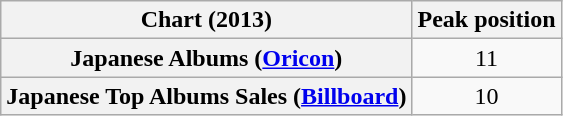<table class="wikitable plainrowheaders" style="text-align:center">
<tr>
<th scope="col">Chart (2013)</th>
<th scope="col">Peak position</th>
</tr>
<tr>
<th scope="row">Japanese Albums (<a href='#'>Oricon</a>)</th>
<td>11</td>
</tr>
<tr>
<th scope="row">Japanese Top Albums Sales (<a href='#'>Billboard</a>)</th>
<td>10</td>
</tr>
</table>
